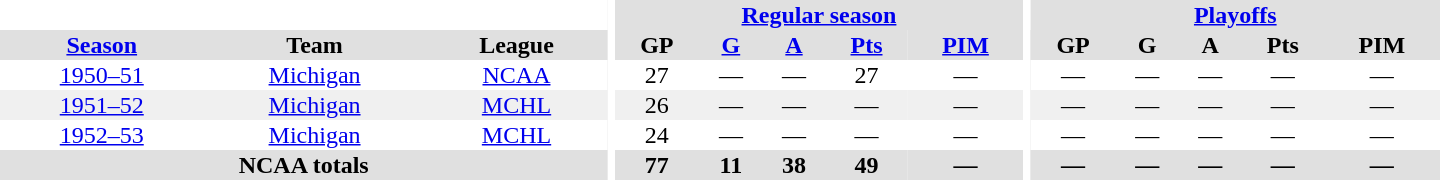<table border="0" cellpadding="1" cellspacing="0" style="text-align:center; width:60em">
<tr bgcolor="#e0e0e0">
<th colspan="3" bgcolor="#ffffff"></th>
<th rowspan="99" bgcolor="#ffffff"></th>
<th colspan="5"><a href='#'>Regular season</a></th>
<th rowspan="99" bgcolor="#ffffff"></th>
<th colspan="5"><a href='#'>Playoffs</a></th>
</tr>
<tr bgcolor="#e0e0e0">
<th><a href='#'>Season</a></th>
<th>Team</th>
<th>League</th>
<th>GP</th>
<th><a href='#'>G</a></th>
<th><a href='#'>A</a></th>
<th><a href='#'>Pts</a></th>
<th><a href='#'>PIM</a></th>
<th>GP</th>
<th>G</th>
<th>A</th>
<th>Pts</th>
<th>PIM</th>
</tr>
<tr>
<td><a href='#'>1950–51</a></td>
<td><a href='#'>Michigan</a></td>
<td><a href='#'>NCAA</a></td>
<td>27</td>
<td>—</td>
<td>—</td>
<td>27</td>
<td>—</td>
<td>—</td>
<td>—</td>
<td>—</td>
<td>—</td>
<td>—</td>
</tr>
<tr bgcolor="#f0f0f0">
<td><a href='#'>1951–52</a></td>
<td><a href='#'>Michigan</a></td>
<td><a href='#'>MCHL</a></td>
<td>26</td>
<td>—</td>
<td>—</td>
<td>—</td>
<td>—</td>
<td>—</td>
<td>—</td>
<td>—</td>
<td>—</td>
<td>—</td>
</tr>
<tr>
<td><a href='#'>1952–53</a></td>
<td><a href='#'>Michigan</a></td>
<td><a href='#'>MCHL</a></td>
<td>24</td>
<td>—</td>
<td>—</td>
<td>—</td>
<td>—</td>
<td>—</td>
<td>—</td>
<td>—</td>
<td>—</td>
<td>—</td>
</tr>
<tr bgcolor="#e0e0e0">
<th colspan="3">NCAA totals</th>
<th>77</th>
<th>11</th>
<th>38</th>
<th>49</th>
<th>—</th>
<th>—</th>
<th>—</th>
<th>—</th>
<th>—</th>
<th>—</th>
</tr>
</table>
